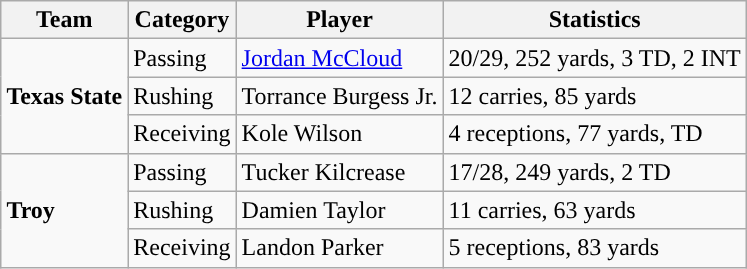<table class="wikitable" style="float: right;">
<tr>
<th>Team</th>
<th>Category</th>
<th>Player</th>
<th>Statistics</th>
</tr>
<tr>
<td rowspan=3><strong>Texas State</strong></td>
<td>Passing</td>
<td><a href='#'>Jordan McCloud</a></td>
<td>20/29, 252 yards, 3 TD, 2 INT</td>
</tr>
<tr>
<td>Rushing</td>
<td>Torrance Burgess Jr.</td>
<td>12 carries, 85 yards</td>
</tr>
<tr>
<td>Receiving</td>
<td>Kole Wilson</td>
<td>4 receptions, 77 yards, TD</td>
</tr>
<tr>
<td rowspan=3><strong>Troy</strong></td>
<td>Passing</td>
<td>Tucker Kilcrease</td>
<td>17/28, 249 yards, 2 TD</td>
</tr>
<tr>
<td>Rushing</td>
<td>Damien Taylor</td>
<td>11 carries, 63 yards</td>
</tr>
<tr>
<td>Receiving</td>
<td>Landon Parker</td>
<td>5 receptions, 83 yards</td>
</tr>
</table>
